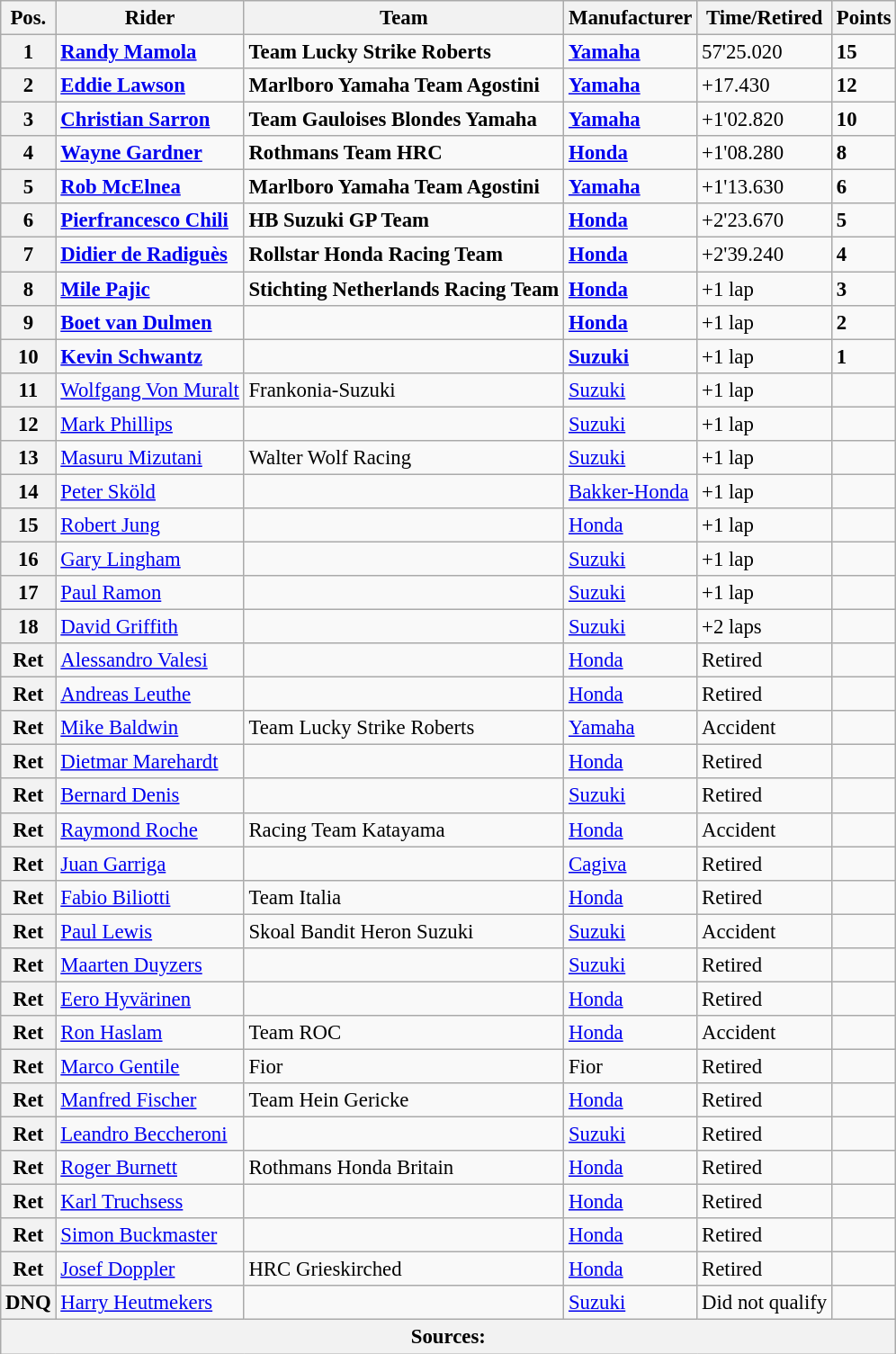<table class="wikitable" style="font-size: 95%;">
<tr>
<th>Pos.</th>
<th>Rider</th>
<th>Team</th>
<th>Manufacturer</th>
<th>Time/Retired</th>
<th>Points</th>
</tr>
<tr>
<th>1</th>
<td> <strong><a href='#'>Randy Mamola</a></strong></td>
<td><strong>Team Lucky Strike Roberts</strong></td>
<td><strong><a href='#'>Yamaha</a></strong></td>
<td>57'25.020</td>
<td><strong>15</strong></td>
</tr>
<tr>
<th>2</th>
<td> <strong><a href='#'>Eddie Lawson</a></strong></td>
<td><strong>Marlboro Yamaha Team Agostini</strong></td>
<td><strong><a href='#'>Yamaha</a></strong></td>
<td>+17.430</td>
<td><strong>12</strong></td>
</tr>
<tr>
<th>3</th>
<td> <strong><a href='#'>Christian Sarron</a></strong></td>
<td><strong>Team Gauloises Blondes Yamaha</strong></td>
<td><strong><a href='#'>Yamaha</a></strong></td>
<td>+1'02.820</td>
<td><strong>10</strong></td>
</tr>
<tr>
<th>4</th>
<td> <strong><a href='#'>Wayne Gardner</a></strong></td>
<td><strong>Rothmans Team HRC</strong></td>
<td><strong><a href='#'>Honda</a></strong></td>
<td>+1'08.280</td>
<td><strong>8</strong></td>
</tr>
<tr>
<th>5</th>
<td> <strong><a href='#'>Rob McElnea</a></strong></td>
<td><strong>Marlboro Yamaha Team Agostini</strong></td>
<td><strong><a href='#'>Yamaha</a></strong></td>
<td>+1'13.630</td>
<td><strong>6</strong></td>
</tr>
<tr>
<th>6</th>
<td> <strong><a href='#'>Pierfrancesco Chili</a></strong></td>
<td><strong>HB Suzuki GP Team</strong></td>
<td><strong><a href='#'>Honda</a></strong></td>
<td>+2'23.670</td>
<td><strong>5</strong></td>
</tr>
<tr>
<th>7</th>
<td> <strong><a href='#'>Didier de Radiguès</a></strong></td>
<td><strong>Rollstar Honda Racing Team</strong></td>
<td><strong><a href='#'>Honda</a></strong></td>
<td>+2'39.240</td>
<td><strong>4</strong></td>
</tr>
<tr>
<th>8</th>
<td> <strong><a href='#'>Mile Pajic</a></strong></td>
<td><strong>Stichting Netherlands Racing Team</strong></td>
<td><strong><a href='#'>Honda</a></strong></td>
<td>+1 lap</td>
<td><strong>3</strong></td>
</tr>
<tr>
<th>9</th>
<td> <strong><a href='#'>Boet van Dulmen</a></strong></td>
<td></td>
<td><strong><a href='#'>Honda</a></strong></td>
<td>+1 lap</td>
<td><strong>2</strong></td>
</tr>
<tr>
<th>10</th>
<td> <strong><a href='#'>Kevin Schwantz</a></strong></td>
<td></td>
<td><strong><a href='#'>Suzuki</a></strong></td>
<td>+1 lap</td>
<td><strong>1</strong></td>
</tr>
<tr>
<th>11</th>
<td> <a href='#'>Wolfgang Von Muralt</a></td>
<td>Frankonia-Suzuki</td>
<td><a href='#'>Suzuki</a></td>
<td>+1 lap</td>
<td></td>
</tr>
<tr>
<th>12</th>
<td> <a href='#'>Mark Phillips</a></td>
<td></td>
<td><a href='#'>Suzuki</a></td>
<td>+1 lap</td>
<td></td>
</tr>
<tr>
<th>13</th>
<td> <a href='#'>Masuru Mizutani</a></td>
<td>Walter Wolf Racing</td>
<td><a href='#'>Suzuki</a></td>
<td>+1 lap</td>
<td></td>
</tr>
<tr>
<th>14</th>
<td> <a href='#'>Peter Sköld</a></td>
<td></td>
<td><a href='#'>Bakker-Honda</a></td>
<td>+1 lap</td>
<td></td>
</tr>
<tr>
<th>15</th>
<td> <a href='#'>Robert Jung</a></td>
<td></td>
<td><a href='#'>Honda</a></td>
<td>+1 lap</td>
<td></td>
</tr>
<tr>
<th>16</th>
<td> <a href='#'>Gary Lingham</a></td>
<td></td>
<td><a href='#'>Suzuki</a></td>
<td>+1 lap</td>
<td></td>
</tr>
<tr>
<th>17</th>
<td> <a href='#'>Paul Ramon</a></td>
<td></td>
<td><a href='#'>Suzuki</a></td>
<td>+1 lap</td>
<td></td>
</tr>
<tr>
<th>18</th>
<td> <a href='#'>David Griffith</a></td>
<td></td>
<td><a href='#'>Suzuki</a></td>
<td>+2 laps</td>
<td></td>
</tr>
<tr>
<th>Ret</th>
<td> <a href='#'>Alessandro Valesi</a></td>
<td></td>
<td><a href='#'>Honda</a></td>
<td>Retired</td>
<td></td>
</tr>
<tr>
<th>Ret</th>
<td> <a href='#'>Andreas Leuthe</a></td>
<td></td>
<td><a href='#'>Honda</a></td>
<td>Retired</td>
<td></td>
</tr>
<tr>
<th>Ret</th>
<td> <a href='#'>Mike Baldwin</a></td>
<td>Team Lucky Strike Roberts</td>
<td><a href='#'>Yamaha</a></td>
<td>Accident</td>
<td></td>
</tr>
<tr>
<th>Ret</th>
<td> <a href='#'>Dietmar Marehardt</a></td>
<td></td>
<td><a href='#'>Honda</a></td>
<td>Retired</td>
<td></td>
</tr>
<tr>
<th>Ret</th>
<td> <a href='#'>Bernard Denis</a></td>
<td></td>
<td><a href='#'>Suzuki</a></td>
<td>Retired</td>
<td></td>
</tr>
<tr>
<th>Ret</th>
<td> <a href='#'>Raymond Roche</a></td>
<td>Racing Team Katayama</td>
<td><a href='#'>Honda</a></td>
<td>Accident</td>
<td></td>
</tr>
<tr>
<th>Ret</th>
<td> <a href='#'>Juan Garriga</a></td>
<td></td>
<td><a href='#'>Cagiva</a></td>
<td>Retired</td>
<td></td>
</tr>
<tr>
<th>Ret</th>
<td> <a href='#'>Fabio Biliotti</a></td>
<td>Team Italia</td>
<td><a href='#'>Honda</a></td>
<td>Retired</td>
<td></td>
</tr>
<tr>
<th>Ret</th>
<td> <a href='#'>Paul Lewis</a></td>
<td>Skoal Bandit Heron Suzuki</td>
<td><a href='#'>Suzuki</a></td>
<td>Accident</td>
<td></td>
</tr>
<tr>
<th>Ret</th>
<td> <a href='#'>Maarten Duyzers</a></td>
<td></td>
<td><a href='#'>Suzuki</a></td>
<td>Retired</td>
<td></td>
</tr>
<tr>
<th>Ret</th>
<td> <a href='#'>Eero Hyvärinen</a></td>
<td></td>
<td><a href='#'>Honda</a></td>
<td>Retired</td>
<td></td>
</tr>
<tr>
<th>Ret</th>
<td> <a href='#'>Ron Haslam</a></td>
<td>Team ROC</td>
<td><a href='#'>Honda</a></td>
<td>Accident</td>
<td></td>
</tr>
<tr>
<th>Ret</th>
<td> <a href='#'>Marco Gentile</a></td>
<td>Fior</td>
<td>Fior</td>
<td>Retired</td>
<td></td>
</tr>
<tr>
<th>Ret</th>
<td> <a href='#'>Manfred Fischer</a></td>
<td>Team Hein Gericke</td>
<td><a href='#'>Honda</a></td>
<td>Retired</td>
<td></td>
</tr>
<tr>
<th>Ret</th>
<td> <a href='#'>Leandro Beccheroni</a></td>
<td></td>
<td><a href='#'>Suzuki</a></td>
<td>Retired</td>
<td></td>
</tr>
<tr>
<th>Ret</th>
<td> <a href='#'>Roger Burnett</a></td>
<td>Rothmans Honda Britain</td>
<td><a href='#'>Honda</a></td>
<td>Retired</td>
<td></td>
</tr>
<tr>
<th>Ret</th>
<td> <a href='#'>Karl Truchsess</a></td>
<td></td>
<td><a href='#'>Honda</a></td>
<td>Retired</td>
<td></td>
</tr>
<tr>
<th>Ret</th>
<td> <a href='#'>Simon Buckmaster</a></td>
<td></td>
<td><a href='#'>Honda</a></td>
<td>Retired</td>
<td></td>
</tr>
<tr>
<th>Ret</th>
<td> <a href='#'>Josef Doppler</a></td>
<td>HRC Grieskirched</td>
<td><a href='#'>Honda</a></td>
<td>Retired</td>
<td></td>
</tr>
<tr>
<th>DNQ</th>
<td> <a href='#'>Harry Heutmekers</a></td>
<td></td>
<td><a href='#'>Suzuki</a></td>
<td>Did not qualify</td>
<td></td>
</tr>
<tr>
<th colspan=8>Sources: </th>
</tr>
</table>
